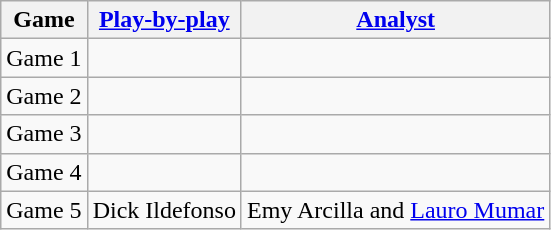<table class=wikitable>
<tr>
<th>Game</th>
<th><a href='#'>Play-by-play</a></th>
<th><a href='#'>Analyst</a></th>
</tr>
<tr>
<td>Game 1</td>
<td></td>
<td></td>
</tr>
<tr>
<td>Game 2</td>
<td></td>
<td></td>
</tr>
<tr>
<td>Game 3</td>
<td></td>
<td></td>
</tr>
<tr>
<td>Game 4</td>
<td></td>
<td></td>
</tr>
<tr>
<td>Game 5</td>
<td>Dick Ildefonso</td>
<td>Emy Arcilla and <a href='#'>Lauro Mumar</a></td>
</tr>
</table>
